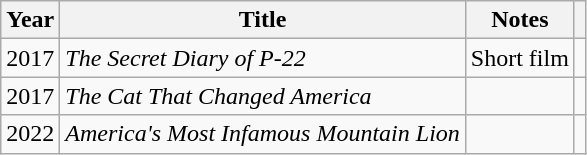<table class="wikitable sortable">
<tr>
<th>Year</th>
<th>Title</th>
<th class="unsortable">Notes</th>
<th class="unsortable"></th>
</tr>
<tr>
<td>2017</td>
<td><em>The Secret Diary of P-22</em></td>
<td>Short film</td>
<td></td>
</tr>
<tr>
<td>2017</td>
<td><em>The Cat That Changed America</em></td>
<td></td>
<td></td>
</tr>
<tr>
<td>2022</td>
<td><em>America's Most Infamous Mountain Lion</em></td>
<td></td>
<td></td>
</tr>
</table>
